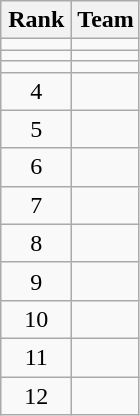<table class="wikitable" style="text-align: center;">
<tr>
<th width=40>Rank</th>
<th>Team</th>
</tr>
<tr>
<td></td>
<td align=left></td>
</tr>
<tr>
<td></td>
<td align=left></td>
</tr>
<tr>
<td></td>
<td align=left></td>
</tr>
<tr align=center>
<td>4</td>
<td align=left></td>
</tr>
<tr align=center>
<td>5</td>
<td align=left></td>
</tr>
<tr align=center>
<td>6</td>
<td align=left></td>
</tr>
<tr align=center>
<td>7</td>
<td align=left></td>
</tr>
<tr align=center>
<td>8</td>
<td align=left></td>
</tr>
<tr align=center>
<td>9</td>
<td align=left></td>
</tr>
<tr align=center>
<td>10</td>
<td align=left></td>
</tr>
<tr align=center>
<td>11</td>
<td align=left></td>
</tr>
<tr align=center>
<td>12</td>
<td align=left></td>
</tr>
</table>
